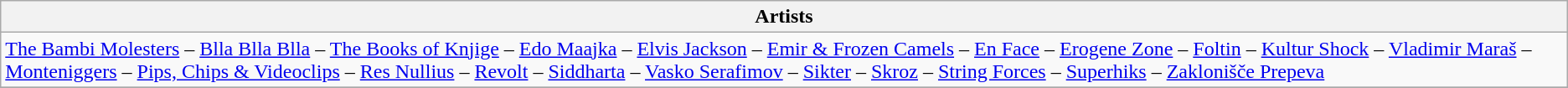<table class="wikitable">
<tr>
<th>Artists</th>
</tr>
<tr>
<td><a href='#'>The Bambi Molesters</a> – <a href='#'>Blla Blla Blla</a> – <a href='#'>The Books of Knjige</a> – <a href='#'>Edo Maajka</a> – <a href='#'>Elvis Jackson</a> – <a href='#'>Emir & Frozen Camels</a> – <a href='#'>En Face</a> – <a href='#'>Erogene Zone</a> – <a href='#'>Foltin</a> – <a href='#'>Kultur Shock</a> – <a href='#'>Vladimir Maraš</a> – <a href='#'>Monteniggers</a> – <a href='#'>Pips, Chips & Videoclips</a> – <a href='#'>Res Nullius</a> – <a href='#'>Revolt</a> – <a href='#'>Siddharta</a> – <a href='#'>Vasko Serafimov</a> – <a href='#'>Sikter</a> – <a href='#'>Skroz</a> – <a href='#'>String Forces</a> – <a href='#'>Superhiks</a> – <a href='#'>Zaklonišče Prepeva</a></td>
</tr>
<tr>
</tr>
</table>
